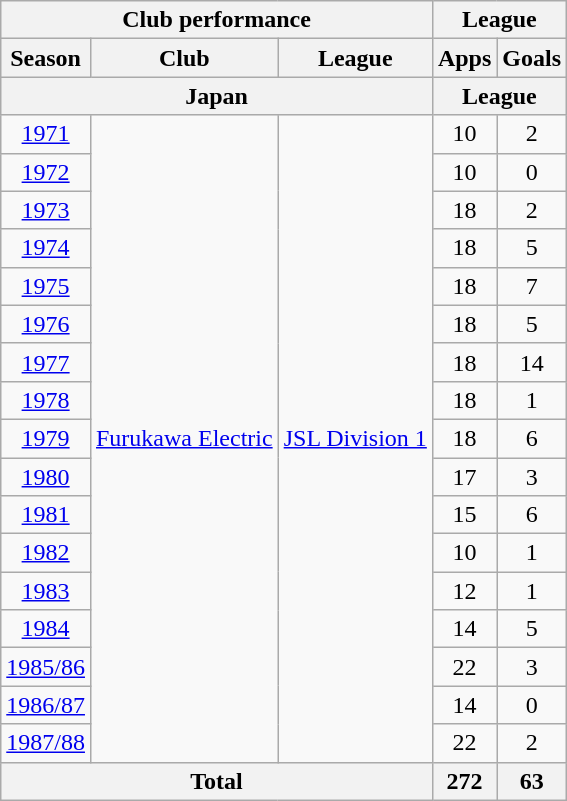<table class="wikitable" style="text-align:center;">
<tr>
<th colspan=3>Club performance</th>
<th colspan=2>League</th>
</tr>
<tr>
<th>Season</th>
<th>Club</th>
<th>League</th>
<th>Apps</th>
<th>Goals</th>
</tr>
<tr>
<th colspan=3>Japan</th>
<th colspan=2>League</th>
</tr>
<tr>
<td><a href='#'>1971</a></td>
<td rowspan="17"><a href='#'>Furukawa Electric</a></td>
<td rowspan="17"><a href='#'>JSL Division 1</a></td>
<td>10</td>
<td>2</td>
</tr>
<tr>
<td><a href='#'>1972</a></td>
<td>10</td>
<td>0</td>
</tr>
<tr>
<td><a href='#'>1973</a></td>
<td>18</td>
<td>2</td>
</tr>
<tr>
<td><a href='#'>1974</a></td>
<td>18</td>
<td>5</td>
</tr>
<tr>
<td><a href='#'>1975</a></td>
<td>18</td>
<td>7</td>
</tr>
<tr>
<td><a href='#'>1976</a></td>
<td>18</td>
<td>5</td>
</tr>
<tr>
<td><a href='#'>1977</a></td>
<td>18</td>
<td>14</td>
</tr>
<tr>
<td><a href='#'>1978</a></td>
<td>18</td>
<td>1</td>
</tr>
<tr>
<td><a href='#'>1979</a></td>
<td>18</td>
<td>6</td>
</tr>
<tr>
<td><a href='#'>1980</a></td>
<td>17</td>
<td>3</td>
</tr>
<tr>
<td><a href='#'>1981</a></td>
<td>15</td>
<td>6</td>
</tr>
<tr>
<td><a href='#'>1982</a></td>
<td>10</td>
<td>1</td>
</tr>
<tr>
<td><a href='#'>1983</a></td>
<td>12</td>
<td>1</td>
</tr>
<tr>
<td><a href='#'>1984</a></td>
<td>14</td>
<td>5</td>
</tr>
<tr>
<td><a href='#'>1985/86</a></td>
<td>22</td>
<td>3</td>
</tr>
<tr>
<td><a href='#'>1986/87</a></td>
<td>14</td>
<td>0</td>
</tr>
<tr>
<td><a href='#'>1987/88</a></td>
<td>22</td>
<td>2</td>
</tr>
<tr>
<th colspan=3>Total</th>
<th>272</th>
<th>63</th>
</tr>
</table>
